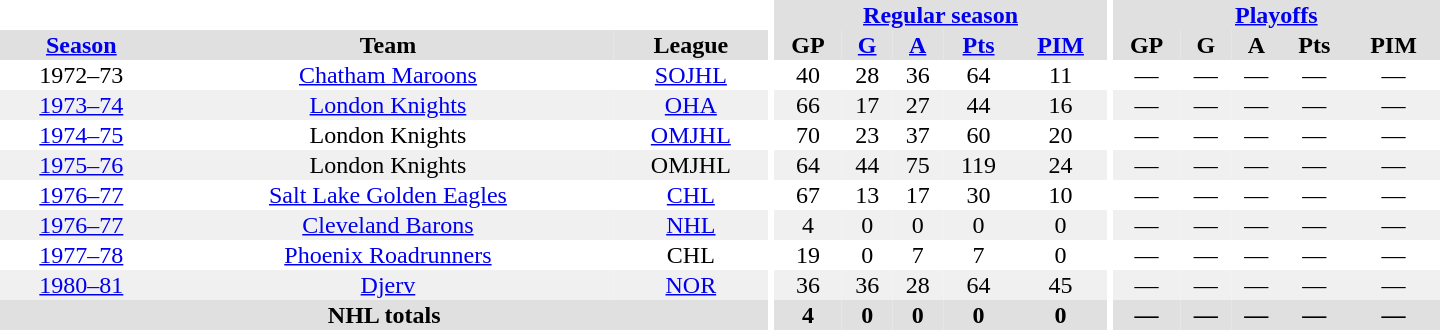<table border="0" cellpadding="1" cellspacing="0" style="text-align:center; width:60em">
<tr bgcolor="#e0e0e0">
<th colspan="3" bgcolor="#ffffff"></th>
<th rowspan="100" bgcolor="#ffffff"></th>
<th colspan="5"><a href='#'>Regular season</a></th>
<th rowspan="100" bgcolor="#ffffff"></th>
<th colspan="5"><a href='#'>Playoffs</a></th>
</tr>
<tr bgcolor="#e0e0e0">
<th><a href='#'>Season</a></th>
<th>Team</th>
<th>League</th>
<th>GP</th>
<th><a href='#'>G</a></th>
<th><a href='#'>A</a></th>
<th><a href='#'>Pts</a></th>
<th><a href='#'>PIM</a></th>
<th>GP</th>
<th>G</th>
<th>A</th>
<th>Pts</th>
<th>PIM</th>
</tr>
<tr>
<td>1972–73</td>
<td><a href='#'>Chatham Maroons</a></td>
<td><a href='#'>SOJHL</a></td>
<td>40</td>
<td>28</td>
<td>36</td>
<td>64</td>
<td>11</td>
<td>—</td>
<td>—</td>
<td>—</td>
<td>—</td>
<td>—</td>
</tr>
<tr bgcolor="#f0f0f0">
<td><a href='#'>1973–74</a></td>
<td><a href='#'>London Knights</a></td>
<td><a href='#'>OHA</a></td>
<td>66</td>
<td>17</td>
<td>27</td>
<td>44</td>
<td>16</td>
<td>—</td>
<td>—</td>
<td>—</td>
<td>—</td>
<td>—</td>
</tr>
<tr>
<td><a href='#'>1974–75</a></td>
<td>London Knights</td>
<td><a href='#'>OMJHL</a></td>
<td>70</td>
<td>23</td>
<td>37</td>
<td>60</td>
<td>20</td>
<td>—</td>
<td>—</td>
<td>—</td>
<td>—</td>
<td>—</td>
</tr>
<tr bgcolor="#f0f0f0">
<td><a href='#'>1975–76</a></td>
<td>London Knights</td>
<td>OMJHL</td>
<td>64</td>
<td>44</td>
<td>75</td>
<td>119</td>
<td>24</td>
<td>—</td>
<td>—</td>
<td>—</td>
<td>—</td>
<td>—</td>
</tr>
<tr>
<td><a href='#'>1976–77</a></td>
<td><a href='#'>Salt Lake Golden Eagles</a></td>
<td><a href='#'>CHL</a></td>
<td>67</td>
<td>13</td>
<td>17</td>
<td>30</td>
<td>10</td>
<td>—</td>
<td>—</td>
<td>—</td>
<td>—</td>
<td>—</td>
</tr>
<tr bgcolor="#f0f0f0">
<td><a href='#'>1976–77</a></td>
<td><a href='#'>Cleveland Barons</a></td>
<td><a href='#'>NHL</a></td>
<td>4</td>
<td>0</td>
<td>0</td>
<td>0</td>
<td>0</td>
<td>—</td>
<td>—</td>
<td>—</td>
<td>—</td>
<td>—</td>
</tr>
<tr>
<td><a href='#'>1977–78</a></td>
<td><a href='#'>Phoenix Roadrunners</a></td>
<td>CHL</td>
<td>19</td>
<td>0</td>
<td>7</td>
<td>7</td>
<td>0</td>
<td>—</td>
<td>—</td>
<td>—</td>
<td>—</td>
<td>—</td>
</tr>
<tr bgcolor="#f0f0f0">
<td><a href='#'>1980–81</a></td>
<td><a href='#'>Djerv</a></td>
<td><a href='#'>NOR</a></td>
<td>36</td>
<td>36</td>
<td>28</td>
<td>64</td>
<td>45</td>
<td>—</td>
<td>—</td>
<td>—</td>
<td>—</td>
<td>—</td>
</tr>
<tr bgcolor="#e0e0e0">
<th colspan="3">NHL totals</th>
<th>4</th>
<th>0</th>
<th>0</th>
<th>0</th>
<th>0</th>
<th>—</th>
<th>—</th>
<th>—</th>
<th>—</th>
<th>—</th>
</tr>
</table>
